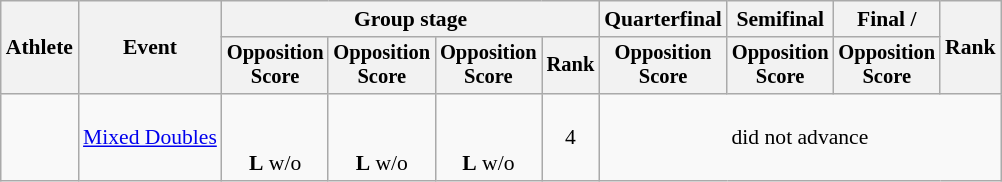<table class="wikitable" style="font-size:90%">
<tr>
<th rowspan=2>Athlete</th>
<th rowspan=2>Event</th>
<th colspan=4>Group stage</th>
<th>Quarterfinal</th>
<th>Semifinal</th>
<th>Final / </th>
<th rowspan=2>Rank</th>
</tr>
<tr style="font-size:95%">
<th>Opposition<br>Score</th>
<th>Opposition<br>Score</th>
<th>Opposition<br>Score</th>
<th>Rank</th>
<th>Opposition<br>Score</th>
<th>Opposition<br>Score</th>
<th>Opposition<br>Score</th>
</tr>
<tr align=center>
<td align=left><br></td>
<td align=left><a href='#'>Mixed Doubles</a></td>
<td><br><br><strong>L</strong> w/o</td>
<td><br><br><strong>L</strong> w/o</td>
<td><br><br><strong>L</strong> w/o</td>
<td>4</td>
<td colspan=4>did not advance</td>
</tr>
</table>
